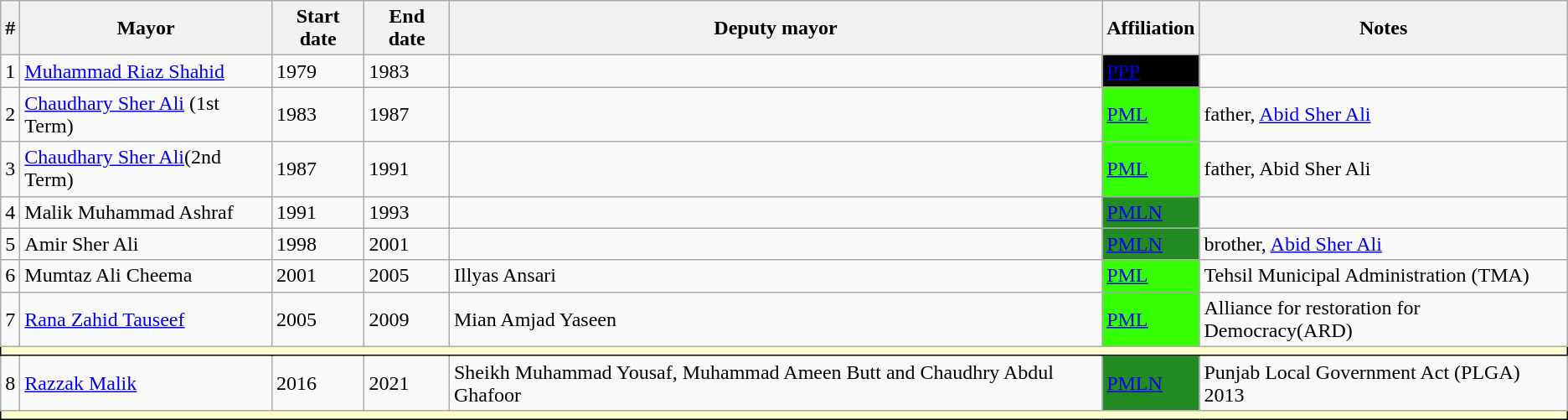<table class="wikitable" border="1">
<tr>
<th>#</th>
<th>Mayor</th>
<th>Start date</th>
<th>End date</th>
<th>Deputy mayor</th>
<th>Affiliation</th>
<th>Notes</th>
</tr>
<tr>
<td>1</td>
<td><a href='#'>Muhammad Riaz Shahid</a></td>
<td>1979</td>
<td>1983</td>
<td></td>
<td style="background: #000000;"><a href='#'>PPP</a></td>
<td></td>
</tr>
<tr>
<td>2</td>
<td><a href='#'>Chaudhary Sher Ali</a> (1st Term)</td>
<td>1983</td>
<td>1987</td>
<td></td>
<td style="background: 	#33ff00;"><a href='#'>PML</a></td>
<td>father, <a href='#'>Abid Sher Ali</a></td>
</tr>
<tr>
<td>3</td>
<td><a href='#'>Chaudhary Sher Ali</a>(2nd Term)</td>
<td>1987</td>
<td>1991</td>
<td></td>
<td style="background: 	#33ff00;"><a href='#'>PML</a></td>
<td>father, Abid Sher Ali</td>
</tr>
<tr>
<td>4</td>
<td>Malik Muhammad Ashraf</td>
<td>1991</td>
<td>1993</td>
<td></td>
<td style="background: 	#228b22;"><a href='#'>PMLN</a></td>
<td></td>
</tr>
<tr>
<td>5</td>
<td>Amir Sher Ali</td>
<td>1998</td>
<td>2001</td>
<td></td>
<td style="background: 	#228b22;"><a href='#'>PMLN</a></td>
<td>brother, <a href='#'>Abid Sher Ali</a></td>
</tr>
<tr>
<td>6</td>
<td>Mumtaz Ali Cheema</td>
<td>2001</td>
<td>2005</td>
<td>Illyas Ansari</td>
<td style="background: 	#33ff00;"><a href='#'>PML</a></td>
<td>Tehsil Municipal Administration (TMA)</td>
</tr>
<tr>
<td>7</td>
<td><a href='#'>Rana Zahid Tauseef</a></td>
<td>2005</td>
<td>2009</td>
<td>Mian Amjad Yaseen</td>
<td style="background: 	#33ff00;"><a href='#'>PML</a></td>
<td>Alliance for restoration for Democracy(ARD)</td>
</tr>
<tr>
<td colspan="7" style="border: 1px solid black; background: #ffffcc;"></td>
</tr>
<tr>
<td>8</td>
<td><a href='#'>Razzak Malik</a></td>
<td>2016</td>
<td>2021</td>
<td>Sheikh Muhammad Yousaf, Muhammad Ameen Butt and Chaudhry Abdul Ghafoor</td>
<td style="background: 	#228b22;"><a href='#'>PMLN</a></td>
<td>Punjab Local Government Act (PLGA) 2013 </td>
</tr>
<tr>
<td colspan="7" style="border: 1px solid black; background: #ffffcc;"></td>
</tr>
</table>
